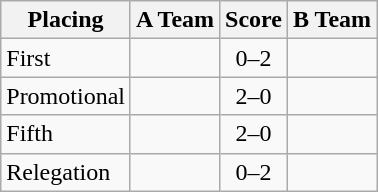<table class=wikitable style="border:1px solid #AAAAAA;">
<tr>
<th>Placing</th>
<th>A Team</th>
<th>Score</th>
<th>B Team</th>
</tr>
<tr>
<td>First</td>
<td></td>
<td align="center">0–2</td>
<td><strong></strong></td>
</tr>
<tr>
<td>Promotional</td>
<td><strong></strong></td>
<td align="center">2–0</td>
<td></td>
</tr>
<tr>
<td>Fifth</td>
<td><strong></strong></td>
<td align="center">2–0</td>
<td></td>
</tr>
<tr>
<td>Relegation</td>
<td><em></em></td>
<td align="center">0–2</td>
<td><strong></strong></td>
</tr>
</table>
